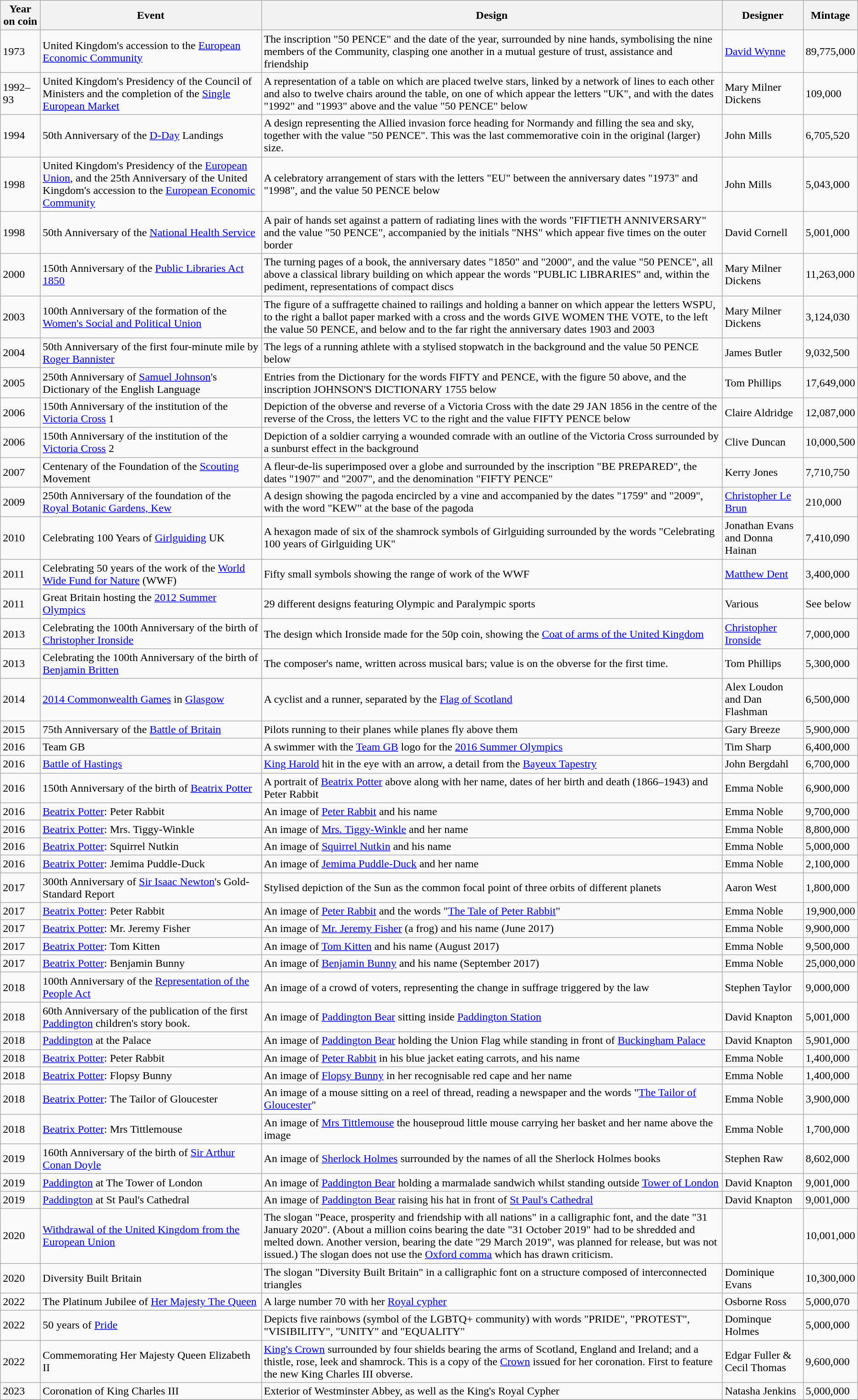<table class="wikitable">
<tr>
<th>Year on coin</th>
<th>Event</th>
<th>Design</th>
<th>Designer</th>
<th>Mintage</th>
</tr>
<tr>
<td>1973</td>
<td>United Kingdom's accession to the <a href='#'>European Economic Community</a></td>
<td>The inscription "50 PENCE" and the date of the year, surrounded by nine hands, symbolising the nine members of the Community, clasping one another in a mutual gesture of trust, assistance and friendship</td>
<td><a href='#'>David Wynne</a></td>
<td>89,775,000</td>
</tr>
<tr>
<td>1992–93</td>
<td>United Kingdom's Presidency of the Council of Ministers and the completion of the <a href='#'>Single European Market</a></td>
<td>A representation of a table on which are placed twelve stars, linked by a network of lines to each other and also to twelve chairs around the table, on one of which appear the letters "UK", and with the dates "1992" and "1993" above and the value "50 PENCE" below</td>
<td>Mary Milner Dickens</td>
<td>109,000</td>
</tr>
<tr>
<td>1994</td>
<td>50th Anniversary of the <a href='#'>D-Day</a> Landings</td>
<td>A design representing the Allied invasion force heading for Normandy and filling the sea and sky, together with the value "50 PENCE". This was the last commemorative coin in the original (larger) size.</td>
<td>John Mills</td>
<td>6,705,520</td>
</tr>
<tr>
<td>1998</td>
<td>United Kingdom's Presidency of the <a href='#'>European Union</a>, and the 25th Anniversary of the United Kingdom's accession to the <a href='#'>European Economic Community</a></td>
<td>A celebratory arrangement of stars with the letters "EU" between the anniversary dates "1973" and "1998", and the value 50 PENCE below</td>
<td>John Mills</td>
<td>5,043,000</td>
</tr>
<tr>
<td>1998</td>
<td>50th Anniversary of the <a href='#'>National Health Service</a></td>
<td>A pair of hands set against a pattern of radiating lines with the words "FIFTIETH ANNIVERSARY" and the value "50 PENCE", accompanied by the initials "NHS" which appear five times on the outer border</td>
<td>David Cornell</td>
<td>5,001,000</td>
</tr>
<tr>
<td>2000</td>
<td>150th Anniversary of the <a href='#'>Public Libraries Act 1850</a></td>
<td>The turning pages of a book, the anniversary dates "1850" and "2000", and the value "50 PENCE", all above a classical library building on which appear the words "PUBLIC LIBRARIES" and, within the pediment, representations of compact discs</td>
<td>Mary Milner Dickens</td>
<td>11,263,000</td>
</tr>
<tr>
<td>2003</td>
<td>100th Anniversary of the formation of the <a href='#'>Women's Social and Political Union</a></td>
<td>The figure of a suffragette chained to railings and holding a banner on which appear the letters WSPU, to the right a ballot paper marked with a cross and the words GIVE WOMEN THE VOTE, to the left the value 50 PENCE, and below and to the far right the anniversary dates 1903 and 2003</td>
<td>Mary Milner Dickens</td>
<td>3,124,030</td>
</tr>
<tr>
<td>2004</td>
<td>50th Anniversary of the first four-minute mile by <a href='#'>Roger Bannister</a></td>
<td>The legs of a running athlete with a stylised stopwatch in the background and the value 50 PENCE below</td>
<td>James Butler</td>
<td>9,032,500</td>
</tr>
<tr>
<td>2005</td>
<td>250th Anniversary of <a href='#'>Samuel Johnson</a>'s Dictionary of the English Language</td>
<td>Entries from the Dictionary for the words FIFTY and PENCE, with the figure 50 above, and the inscription JOHNSON'S DICTIONARY 1755 below</td>
<td>Tom Phillips</td>
<td>17,649,000</td>
</tr>
<tr>
<td>2006</td>
<td>150th Anniversary of the institution of the <a href='#'>Victoria Cross</a> 1</td>
<td>Depiction of the obverse and reverse of a Victoria Cross with the date 29 JAN 1856 in the centre of the reverse of the Cross, the letters VC to the right and the value FIFTY PENCE below</td>
<td>Claire Aldridge</td>
<td>12,087,000</td>
</tr>
<tr>
<td>2006</td>
<td>150th Anniversary of the institution of the <a href='#'>Victoria Cross</a> 2</td>
<td>Depiction of a soldier carrying a wounded comrade with an outline of the Victoria Cross surrounded by a sunburst effect in the background</td>
<td>Clive Duncan</td>
<td>10,000,500</td>
</tr>
<tr>
<td>2007</td>
<td>Centenary of the Foundation of the <a href='#'>Scouting</a> Movement</td>
<td>A fleur-de-lis superimposed over a globe and surrounded by the inscription "BE PREPARED", the dates "1907" and "2007", and the denomination "FIFTY PENCE"</td>
<td>Kerry Jones</td>
<td>7,710,750</td>
</tr>
<tr>
<td>2009</td>
<td>250th Anniversary of the foundation of the <a href='#'>Royal Botanic Gardens, Kew</a></td>
<td>A design showing the pagoda encircled by a vine and accompanied by the dates "1759" and "2009", with the word "KEW" at the base of the pagoda</td>
<td><a href='#'>Christopher Le Brun</a></td>
<td>210,000</td>
</tr>
<tr>
<td>2010</td>
<td>Celebrating 100 Years of <a href='#'>Girlguiding</a> UK</td>
<td>A hexagon made of six of the shamrock symbols of Girlguiding surrounded by the words "Celebrating 100 years of Girlguiding UK"</td>
<td>Jonathan Evans and Donna Hainan</td>
<td>7,410,090</td>
</tr>
<tr>
<td>2011</td>
<td>Celebrating 50 years of the work of the <a href='#'>World Wide Fund for Nature</a> (WWF)</td>
<td>Fifty small symbols showing the range of work of the WWF</td>
<td><a href='#'>Matthew Dent</a></td>
<td>3,400,000</td>
</tr>
<tr>
<td>2011</td>
<td>Great Britain hosting the <a href='#'>2012 Summer Olympics</a></td>
<td>29 different designs featuring Olympic and Paralympic sports</td>
<td>Various</td>
<td>See below</td>
</tr>
<tr>
<td>2013</td>
<td>Celebrating the 100th Anniversary of the birth of <a href='#'>Christopher Ironside</a></td>
<td>The design which Ironside made for the 50p coin, showing the <a href='#'>Coat of arms of the United Kingdom</a></td>
<td><a href='#'>Christopher Ironside</a></td>
<td>7,000,000</td>
</tr>
<tr>
<td>2013</td>
<td>Celebrating the 100th Anniversary of the birth of <a href='#'>Benjamin Britten</a></td>
<td>The composer's name, written across musical bars; value is on the obverse for the first time.</td>
<td>Tom Phillips</td>
<td>5,300,000</td>
</tr>
<tr>
<td>2014</td>
<td><a href='#'>2014 Commonwealth Games</a> in <a href='#'>Glasgow</a></td>
<td>A cyclist and a runner, separated by the <a href='#'>Flag of Scotland</a></td>
<td>Alex Loudon and Dan Flashman</td>
<td>6,500,000</td>
</tr>
<tr>
<td>2015</td>
<td>75th Anniversary of the <a href='#'>Battle of Britain</a></td>
<td>Pilots running to their planes while planes fly above them</td>
<td>Gary Breeze</td>
<td>5,900,000</td>
</tr>
<tr>
<td>2016</td>
<td>Team GB</td>
<td>A swimmer with the <a href='#'>Team GB</a> logo for the <a href='#'>2016 Summer Olympics</a></td>
<td>Tim Sharp</td>
<td>6,400,000</td>
</tr>
<tr>
<td>2016</td>
<td><a href='#'>Battle of Hastings</a></td>
<td><a href='#'>King Harold</a> hit in the eye with an arrow, a detail from the <a href='#'>Bayeux Tapestry</a></td>
<td>John Bergdahl</td>
<td>6,700,000</td>
</tr>
<tr>
<td>2016</td>
<td>150th Anniversary of the birth of <a href='#'>Beatrix Potter</a></td>
<td>A portrait of <a href='#'>Beatrix Potter</a> above along with her name, dates of her birth and death (1866–1943) and Peter Rabbit</td>
<td>Emma Noble</td>
<td>6,900,000</td>
</tr>
<tr>
<td>2016</td>
<td><a href='#'>Beatrix Potter</a>: Peter Rabbit</td>
<td>An image of <a href='#'>Peter Rabbit</a> and his name</td>
<td>Emma Noble</td>
<td>9,700,000</td>
</tr>
<tr>
<td>2016</td>
<td><a href='#'>Beatrix Potter</a>: Mrs. Tiggy-Winkle</td>
<td>An image of <a href='#'>Mrs. Tiggy-Winkle</a> and her name</td>
<td>Emma Noble</td>
<td>8,800,000</td>
</tr>
<tr>
<td>2016</td>
<td><a href='#'>Beatrix Potter</a>: Squirrel Nutkin</td>
<td>An image of <a href='#'>Squirrel Nutkin</a> and his name</td>
<td>Emma Noble</td>
<td>5,000,000</td>
</tr>
<tr>
<td>2016</td>
<td><a href='#'>Beatrix Potter</a>: Jemima Puddle-Duck</td>
<td>An image of <a href='#'>Jemima Puddle-Duck</a> and her name</td>
<td>Emma Noble</td>
<td>2,100,000</td>
</tr>
<tr>
<td>2017</td>
<td>300th Anniversary of <a href='#'>Sir Isaac Newton</a>'s Gold-Standard Report</td>
<td>Stylised depiction of the Sun as the common focal point of three orbits of different planets</td>
<td>Aaron West</td>
<td>1,800,000</td>
</tr>
<tr>
<td>2017</td>
<td><a href='#'>Beatrix Potter</a>: Peter Rabbit</td>
<td>An image of <a href='#'>Peter Rabbit</a> and the words "<a href='#'>The Tale of Peter Rabbit</a>"</td>
<td>Emma Noble</td>
<td>19,900,000</td>
</tr>
<tr>
<td>2017</td>
<td><a href='#'>Beatrix Potter</a>: Mr. Jeremy Fisher</td>
<td>An image of <a href='#'>Mr. Jeremy Fisher</a> (a frog) and his name (June 2017)</td>
<td>Emma Noble</td>
<td>9,900,000</td>
</tr>
<tr>
<td>2017</td>
<td><a href='#'>Beatrix Potter</a>: Tom Kitten</td>
<td>An image of <a href='#'>Tom Kitten</a> and his name (August 2017)</td>
<td>Emma Noble</td>
<td>9,500,000</td>
</tr>
<tr>
<td>2017</td>
<td><a href='#'>Beatrix Potter</a>: Benjamin Bunny</td>
<td>An image of <a href='#'>Benjamin Bunny</a> and his name (September 2017)</td>
<td>Emma Noble</td>
<td>25,000,000</td>
</tr>
<tr>
<td>2018</td>
<td>100th Anniversary of the <a href='#'>Representation of the People Act</a></td>
<td>An image of a crowd of voters, representing the change in suffrage triggered by the law</td>
<td>Stephen Taylor</td>
<td>9,000,000</td>
</tr>
<tr>
<td>2018</td>
<td>60th Anniversary of the publication of the first <a href='#'>Paddington</a> children's story book.</td>
<td>An image of <a href='#'>Paddington Bear</a> sitting inside <a href='#'>Paddington Station</a></td>
<td>David Knapton</td>
<td>5,001,000</td>
</tr>
<tr>
<td>2018</td>
<td><a href='#'>Paddington</a> at the Palace</td>
<td>An image of <a href='#'>Paddington Bear</a> holding the Union Flag while standing in front of <a href='#'>Buckingham Palace</a></td>
<td>David Knapton</td>
<td>5,901,000</td>
</tr>
<tr>
<td>2018</td>
<td><a href='#'>Beatrix Potter</a>: Peter Rabbit</td>
<td>An image of <a href='#'>Peter Rabbit</a> in his blue jacket eating carrots, and his name</td>
<td>Emma Noble</td>
<td>1,400,000</td>
</tr>
<tr>
<td>2018</td>
<td><a href='#'>Beatrix Potter</a>: Flopsy Bunny</td>
<td>An image of <a href='#'>Flopsy Bunny</a> in her recognisable red cape and her name</td>
<td>Emma Noble</td>
<td>1,400,000</td>
</tr>
<tr>
<td>2018</td>
<td><a href='#'>Beatrix Potter</a>: The Tailor of Gloucester</td>
<td>An image of a mouse sitting on a reel of thread, reading a newspaper and the words "<a href='#'>The Tailor of Gloucester</a>"</td>
<td>Emma Noble</td>
<td>3,900,000</td>
</tr>
<tr>
<td>2018</td>
<td><a href='#'>Beatrix Potter</a>: Mrs Tittlemouse</td>
<td>An image of <a href='#'>Mrs Tittlemouse</a> the houseproud little mouse carrying her basket and her name above the image</td>
<td>Emma Noble</td>
<td>1,700,000</td>
</tr>
<tr>
<td>2019</td>
<td>160th Anniversary of the birth of <a href='#'>Sir Arthur Conan Doyle</a></td>
<td>An image of <a href='#'>Sherlock Holmes</a> surrounded by the names of all the Sherlock Holmes books</td>
<td>Stephen Raw</td>
<td>8,602,000</td>
</tr>
<tr>
<td>2019</td>
<td><a href='#'>Paddington</a> at The Tower of London</td>
<td>An image of <a href='#'>Paddington Bear</a> holding a marmalade sandwich whilst standing outside <a href='#'>Tower of London</a></td>
<td>David Knapton</td>
<td>9,001,000</td>
</tr>
<tr>
<td>2019</td>
<td><a href='#'>Paddington</a> at St Paul's Cathedral</td>
<td>An image of <a href='#'>Paddington Bear</a> raising his hat in front of <a href='#'>St Paul's Cathedral</a></td>
<td>David Knapton</td>
<td>9,001,000</td>
</tr>
<tr>
<td>2020</td>
<td><a href='#'>Withdrawal of the United Kingdom from the European Union</a></td>
<td>The slogan "Peace, prosperity and friendship with all nations" in a calligraphic font, and the date "31 January 2020". (About a million coins bearing the date "31 October 2019" had to be shredded and melted down. Another version, bearing the date "29 March 2019", was planned for release, but was not issued.) The slogan does not use the <a href='#'>Oxford comma</a> which has drawn criticism.</td>
<td></td>
<td>10,001,000</td>
</tr>
<tr>
<td>2020</td>
<td>Diversity Built Britain</td>
<td>The slogan "Diversity Built Britain" in a calligraphic font on a structure composed of interconnected triangles</td>
<td>Dominique Evans</td>
<td>10,300,000</td>
</tr>
<tr>
<td>2022</td>
<td>The Platinum Jubilee of <a href='#'>Her Majesty The Queen</a></td>
<td>A large number 70 with her <a href='#'>Royal cypher</a></td>
<td>Osborne Ross</td>
<td>5,000,070</td>
</tr>
<tr>
<td>2022</td>
<td>50 years of <a href='#'>Pride</a></td>
<td>Depicts five rainbows (symbol of the LGBTQ+ community) with words "PRIDE", "PROTEST", "VISIBILITY", "UNITY" and "EQUALITY"</td>
<td>Dominque Holmes</td>
<td>5,000,000</td>
</tr>
<tr>
<td>2022</td>
<td>Commemorating Her Majesty Queen Elizabeth II</td>
<td><a href='#'>King's Crown</a> surrounded by four shields bearing the arms of Scotland, England and Ireland; and a thistle, rose, leek and shamrock. This is a copy of the <a href='#'>Crown</a> issued for her coronation. First to feature the new King Charles III obverse.</td>
<td>Edgar Fuller & Cecil Thomas</td>
<td>9,600,000</td>
</tr>
<tr>
<td>2023</td>
<td>Coronation of King Charles III</td>
<td>Exterior of Westminster Abbey, as well as the King's Royal Cypher</td>
<td>Natasha Jenkins</td>
<td>5,000,000</td>
</tr>
<tr>
</tr>
</table>
